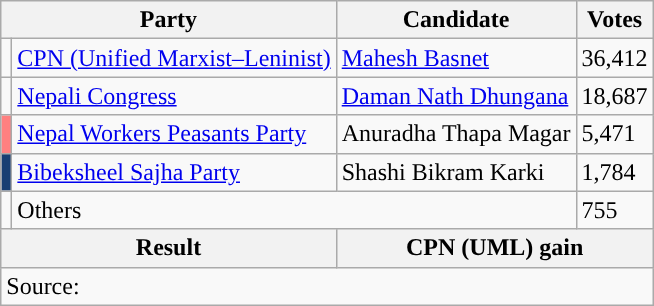<table class="wikitable">
<tr>
<th colspan="2">Party</th>
<th>Candidate</th>
<th>Votes</th>
</tr>
<tr>
<td style="background-color:"></td>
<td><a href='#'>CPN (Unified Marxist–Leninist)</a></td>
<td><a href='#'>Mahesh Basnet</a></td>
<td>36,412</td>
</tr>
<tr>
<td style="background-color:"></td>
<td><a href='#'>Nepali Congress</a></td>
<td><a href='#'>Daman Nath Dhungana</a></td>
<td>18,687</td>
</tr>
<tr>
<td style="background-color:#FF8080"></td>
<td><a href='#'>Nepal Workers Peasants Party</a></td>
<td>Anuradha Thapa Magar</td>
<td>5,471</td>
</tr>
<tr>
<td style="background-color:#183F73"></td>
<td><a href='#'>Bibeksheel Sajha Party</a></td>
<td>Shashi Bikram Karki</td>
<td>1,784</td>
</tr>
<tr>
<td></td>
<td colspan="2">Others</td>
<td>755</td>
</tr>
<tr>
<th colspan="2">Result</th>
<th colspan="2">CPN (UML) gain</th>
</tr>
<tr>
<td colspan="4">Source: </td>
</tr>
</table>
